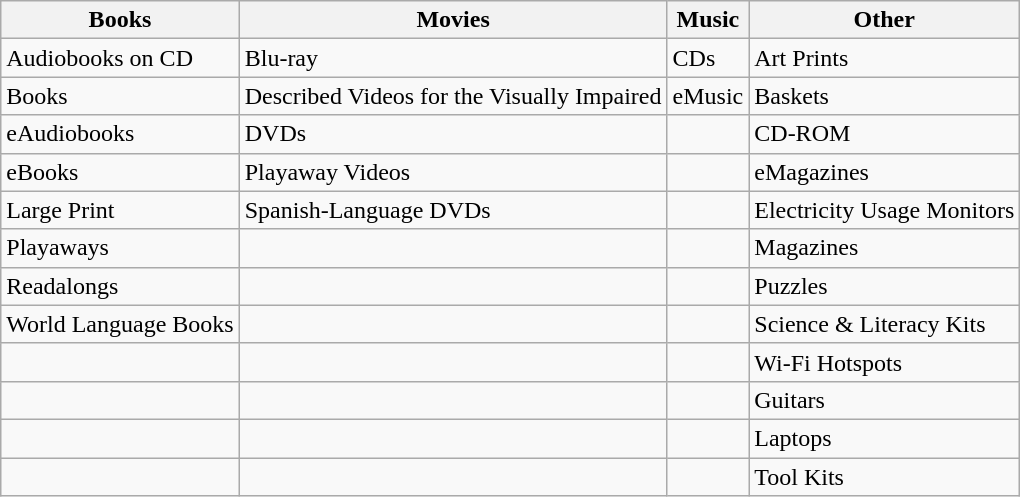<table class="wikitable">
<tr>
<th>Books</th>
<th>Movies</th>
<th>Music</th>
<th>Other</th>
</tr>
<tr>
<td>Audiobooks on CD</td>
<td>Blu-ray</td>
<td>CDs</td>
<td>Art Prints</td>
</tr>
<tr>
<td>Books</td>
<td>Described Videos for the Visually Impaired</td>
<td>eMusic</td>
<td>Baskets</td>
</tr>
<tr>
<td>eAudiobooks</td>
<td>DVDs</td>
<td></td>
<td>CD-ROM</td>
</tr>
<tr>
<td>eBooks</td>
<td>Playaway Videos</td>
<td></td>
<td>eMagazines</td>
</tr>
<tr>
<td>Large Print</td>
<td>Spanish-Language DVDs</td>
<td></td>
<td>Electricity Usage Monitors</td>
</tr>
<tr>
<td>Playaways</td>
<td></td>
<td></td>
<td>Magazines</td>
</tr>
<tr>
<td>Readalongs</td>
<td></td>
<td></td>
<td>Puzzles</td>
</tr>
<tr>
<td>World Language Books</td>
<td></td>
<td></td>
<td>Science & Literacy Kits</td>
</tr>
<tr>
<td></td>
<td></td>
<td></td>
<td>Wi-Fi Hotspots</td>
</tr>
<tr>
<td></td>
<td></td>
<td></td>
<td>Guitars</td>
</tr>
<tr>
<td></td>
<td></td>
<td></td>
<td>Laptops</td>
</tr>
<tr>
<td></td>
<td></td>
<td></td>
<td>Tool Kits</td>
</tr>
</table>
